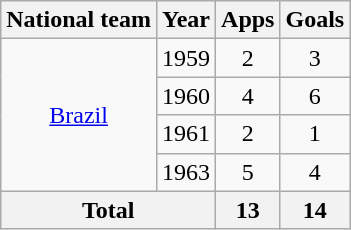<table class="wikitable" style="text-align:center">
<tr>
<th>National team</th>
<th>Year</th>
<th>Apps</th>
<th>Goals</th>
</tr>
<tr>
<td rowspan="4"><a href='#'>Brazil</a></td>
<td>1959</td>
<td>2</td>
<td>3</td>
</tr>
<tr>
<td>1960</td>
<td>4</td>
<td>6</td>
</tr>
<tr>
<td>1961</td>
<td>2</td>
<td>1</td>
</tr>
<tr>
<td>1963</td>
<td>5</td>
<td>4</td>
</tr>
<tr>
<th colspan="2">Total</th>
<th>13</th>
<th>14</th>
</tr>
</table>
